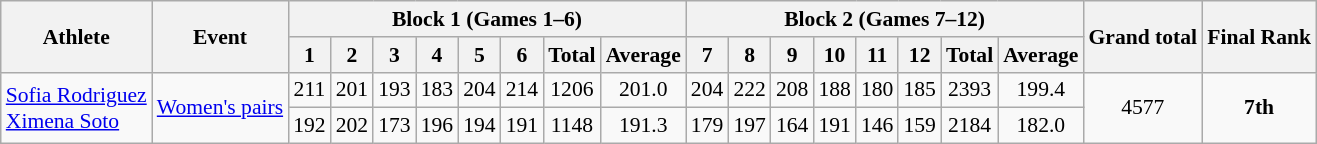<table class="wikitable" border="1" style="font-size:90%">
<tr>
<th rowspan=2>Athlete</th>
<th rowspan=2>Event</th>
<th colspan=8>Block 1 (Games 1–6)</th>
<th colspan=8>Block 2 (Games 7–12)</th>
<th rowspan=2>Grand total</th>
<th rowspan=2>Final Rank</th>
</tr>
<tr>
<th>1</th>
<th>2</th>
<th>3</th>
<th>4</th>
<th>5</th>
<th>6</th>
<th>Total</th>
<th>Average</th>
<th>7</th>
<th>8</th>
<th>9</th>
<th>10</th>
<th>11</th>
<th>12</th>
<th>Total</th>
<th>Average</th>
</tr>
<tr>
<td rowspan=2><a href='#'>Sofia Rodriguez</a> <br> <a href='#'>Ximena Soto</a></td>
<td rowspan=2><a href='#'>Women's pairs</a></td>
<td align=center>211</td>
<td align=center>201</td>
<td align=center>193</td>
<td align=center>183</td>
<td align=center>204</td>
<td align=center>214</td>
<td align=center>1206</td>
<td align=center>201.0</td>
<td align=center>204</td>
<td align=center>222</td>
<td align=center>208</td>
<td align=center>188</td>
<td align=center>180</td>
<td align=center>185</td>
<td align=center>2393</td>
<td align=center>199.4</td>
<td align=center rowspan=2>4577</td>
<td align=center rowspan=2><strong>7th</strong></td>
</tr>
<tr>
<td align=center>192</td>
<td align=center>202</td>
<td align=center>173</td>
<td align=center>196</td>
<td align=center>194</td>
<td align=center>191</td>
<td align=center>1148</td>
<td align=center>191.3</td>
<td align=center>179</td>
<td align=center>197</td>
<td align=center>164</td>
<td align=center>191</td>
<td align=center>146</td>
<td align=center>159</td>
<td align=center>2184</td>
<td align=center>182.0</td>
</tr>
</table>
